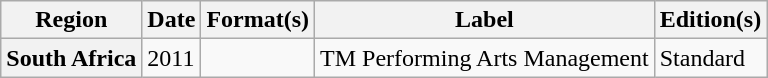<table class="wikitable plainrowheaders">
<tr>
<th scope="col">Region</th>
<th scope="col">Date</th>
<th scope="col">Format(s)</th>
<th scope="col">Label</th>
<th scope="col">Edition(s)</th>
</tr>
<tr>
<th scope="row">South Africa</th>
<td>2011</td>
<td></td>
<td>TM Performing Arts Management</td>
<td>Standard</td>
</tr>
</table>
